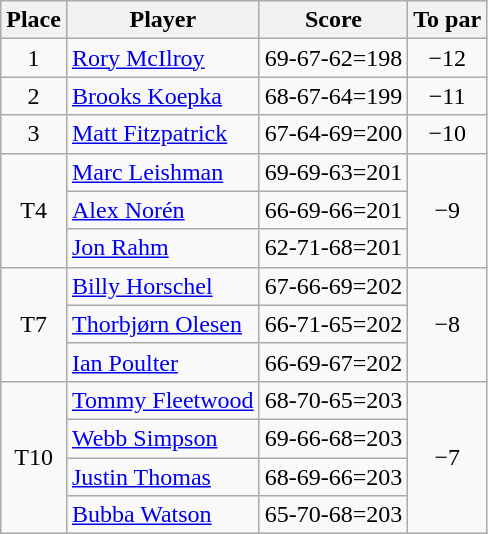<table class="wikitable">
<tr>
<th>Place</th>
<th>Player</th>
<th>Score</th>
<th>To par</th>
</tr>
<tr>
<td align=center>1</td>
<td> <a href='#'>Rory McIlroy</a></td>
<td>69-67-62=198</td>
<td align=center>−12</td>
</tr>
<tr>
<td align=center>2</td>
<td> <a href='#'>Brooks Koepka</a></td>
<td>68-67-64=199</td>
<td align=center>−11</td>
</tr>
<tr>
<td align=center>3</td>
<td> <a href='#'>Matt Fitzpatrick</a></td>
<td>67-64-69=200</td>
<td align=center>−10</td>
</tr>
<tr>
<td rowspan=3 align=center>T4</td>
<td> <a href='#'>Marc Leishman</a></td>
<td>69-69-63=201</td>
<td rowspan=3 align=center>−9</td>
</tr>
<tr>
<td> <a href='#'>Alex Norén</a></td>
<td>66-69-66=201</td>
</tr>
<tr>
<td> <a href='#'>Jon Rahm</a></td>
<td>62-71-68=201</td>
</tr>
<tr>
<td rowspan=3 align=center>T7</td>
<td> <a href='#'>Billy Horschel</a></td>
<td>67-66-69=202</td>
<td rowspan=3 align=center>−8</td>
</tr>
<tr>
<td> <a href='#'>Thorbjørn Olesen</a></td>
<td>66-71-65=202</td>
</tr>
<tr>
<td> <a href='#'>Ian Poulter</a></td>
<td>66-69-67=202</td>
</tr>
<tr>
<td rowspan=4 align=center>T10</td>
<td> <a href='#'>Tommy Fleetwood</a></td>
<td>68-70-65=203</td>
<td rowspan=4 align=center>−7</td>
</tr>
<tr>
<td> <a href='#'>Webb Simpson</a></td>
<td>69-66-68=203</td>
</tr>
<tr>
<td> <a href='#'>Justin Thomas</a></td>
<td>68-69-66=203</td>
</tr>
<tr>
<td> <a href='#'>Bubba Watson</a></td>
<td>65-70-68=203</td>
</tr>
</table>
